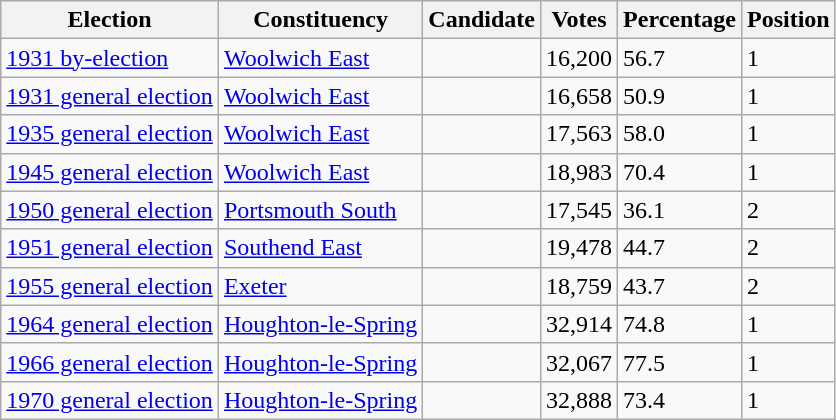<table class="wikitable sortable">
<tr>
<th>Election</th>
<th>Constituency</th>
<th>Candidate</th>
<th>Votes</th>
<th>Percentage</th>
<th>Position</th>
</tr>
<tr>
<td><a href='#'>1931 by-election</a></td>
<td><a href='#'>Woolwich East</a></td>
<td></td>
<td>16,200</td>
<td>56.7</td>
<td>1</td>
</tr>
<tr>
<td><a href='#'>1931 general election</a></td>
<td><a href='#'>Woolwich East</a></td>
<td></td>
<td>16,658</td>
<td>50.9</td>
<td>1</td>
</tr>
<tr>
<td><a href='#'>1935 general election</a></td>
<td><a href='#'>Woolwich East</a></td>
<td></td>
<td>17,563</td>
<td>58.0</td>
<td>1</td>
</tr>
<tr>
<td><a href='#'>1945 general election</a></td>
<td><a href='#'>Woolwich East</a></td>
<td></td>
<td>18,983</td>
<td>70.4</td>
<td>1</td>
</tr>
<tr>
<td><a href='#'>1950 general election</a></td>
<td><a href='#'>Portsmouth South</a></td>
<td></td>
<td>17,545</td>
<td>36.1</td>
<td>2</td>
</tr>
<tr>
<td><a href='#'>1951 general election</a></td>
<td><a href='#'>Southend East</a></td>
<td></td>
<td>19,478</td>
<td>44.7</td>
<td>2</td>
</tr>
<tr>
<td><a href='#'>1955 general election</a></td>
<td><a href='#'>Exeter</a></td>
<td></td>
<td>18,759</td>
<td>43.7</td>
<td>2</td>
</tr>
<tr>
<td><a href='#'>1964 general election</a></td>
<td><a href='#'>Houghton-le-Spring</a></td>
<td></td>
<td>32,914</td>
<td>74.8</td>
<td>1</td>
</tr>
<tr>
<td><a href='#'>1966 general election</a></td>
<td><a href='#'>Houghton-le-Spring</a></td>
<td></td>
<td>32,067</td>
<td>77.5</td>
<td>1</td>
</tr>
<tr>
<td><a href='#'>1970 general election</a></td>
<td><a href='#'>Houghton-le-Spring</a></td>
<td></td>
<td>32,888</td>
<td>73.4</td>
<td>1</td>
</tr>
</table>
